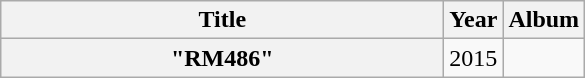<table class="wikitable plainrowheaders" style="text-align:center;">
<tr>
<th scope="col" style="width:18em;">Title</th>
<th scope="col">Year</th>
<th scope="col">Album</th>
</tr>
<tr>
<th scope="row">"RM486"</th>
<td>2015</td>
<td></td>
</tr>
</table>
